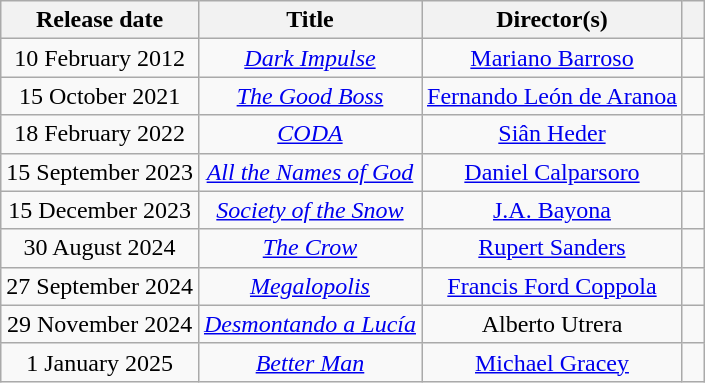<table class="wikitable sortable plainrowheaders" style="text-align: center;">
<tr>
<th>Release date</th>
<th>Title</th>
<th>Director(s)</th>
<th scope=col class="unsortable" style="width:3%;"></th>
</tr>
<tr>
<td>10 February 2012</td>
<td><em><a href='#'>Dark Impulse</a></em></td>
<td><a href='#'>Mariano Barroso</a></td>
<td></td>
</tr>
<tr>
<td>15 October 2021</td>
<td><em><a href='#'>The Good Boss</a></em></td>
<td><a href='#'>Fernando León de Aranoa</a></td>
<td></td>
</tr>
<tr>
<td>18 February 2022</td>
<td><em><a href='#'>CODA</a></em></td>
<td><a href='#'>Siân Heder</a></td>
<td></td>
</tr>
<tr>
<td>15 September 2023</td>
<td><em><a href='#'>All the Names of God</a></em></td>
<td><a href='#'>Daniel Calparsoro</a></td>
<td></td>
</tr>
<tr>
<td>15 December 2023</td>
<td><em><a href='#'>Society of the Snow</a></em></td>
<td><a href='#'>J.A. Bayona</a></td>
<td></td>
</tr>
<tr>
<td>30 August 2024</td>
<td><em><a href='#'>The Crow</a></em></td>
<td><a href='#'>Rupert Sanders</a></td>
<td></td>
</tr>
<tr>
<td>27 September 2024</td>
<td><em><a href='#'>Megalopolis</a></em></td>
<td><a href='#'>Francis Ford Coppola</a></td>
<td></td>
</tr>
<tr>
<td>29 November 2024</td>
<td><em><a href='#'>Desmontando a Lucía</a></em></td>
<td>Alberto Utrera</td>
<td></td>
</tr>
<tr>
<td>1 January 2025</td>
<td><em><a href='#'>Better Man</a></em></td>
<td><a href='#'>Michael Gracey</a></td>
<td></td>
</tr>
</table>
